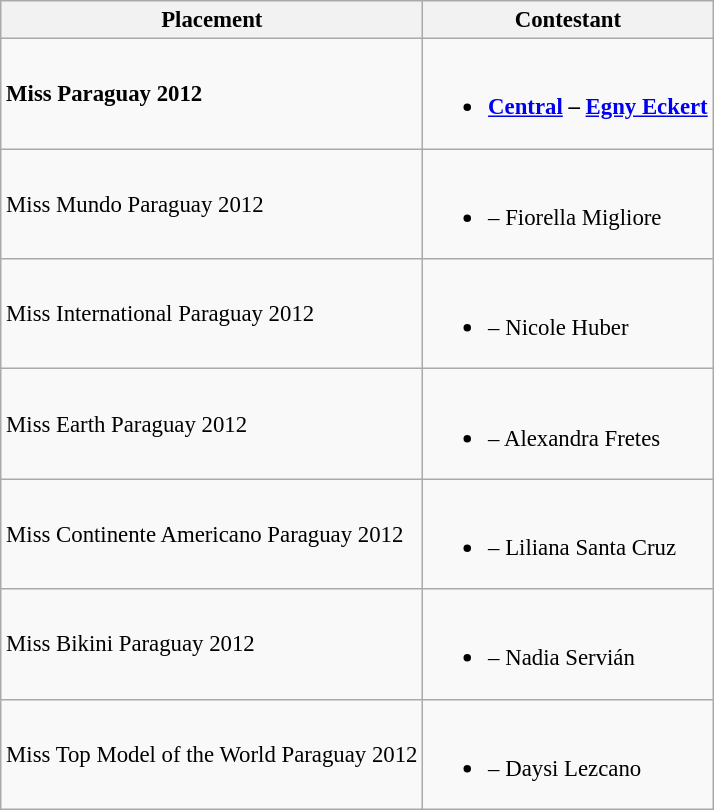<table class="wikitable sortable" style="font-size: 95%;">
<tr>
<th>Placement</th>
<th>Contestant</th>
</tr>
<tr>
<td><strong>Miss Paraguay 2012</strong></td>
<td><br><ul><li> <strong><a href='#'>Central</a> – <a href='#'>Egny Eckert</a></strong></li></ul></td>
</tr>
<tr>
<td>Miss Mundo Paraguay 2012</td>
<td><br><ul><li> – Fiorella Migliore</li></ul></td>
</tr>
<tr>
<td>Miss International Paraguay 2012</td>
<td><br><ul><li> – Nicole Huber</li></ul></td>
</tr>
<tr>
<td>Miss Earth Paraguay 2012</td>
<td><br><ul><li> – Alexandra Fretes</li></ul></td>
</tr>
<tr>
<td>Miss Continente Americano Paraguay 2012</td>
<td><br><ul><li> – Liliana Santa Cruz</li></ul></td>
</tr>
<tr>
<td>Miss Bikini Paraguay 2012</td>
<td><br><ul><li> – Nadia Servián</li></ul></td>
</tr>
<tr>
<td>Miss Top Model of the World Paraguay 2012</td>
<td><br><ul><li> – Daysi Lezcano</li></ul></td>
</tr>
</table>
